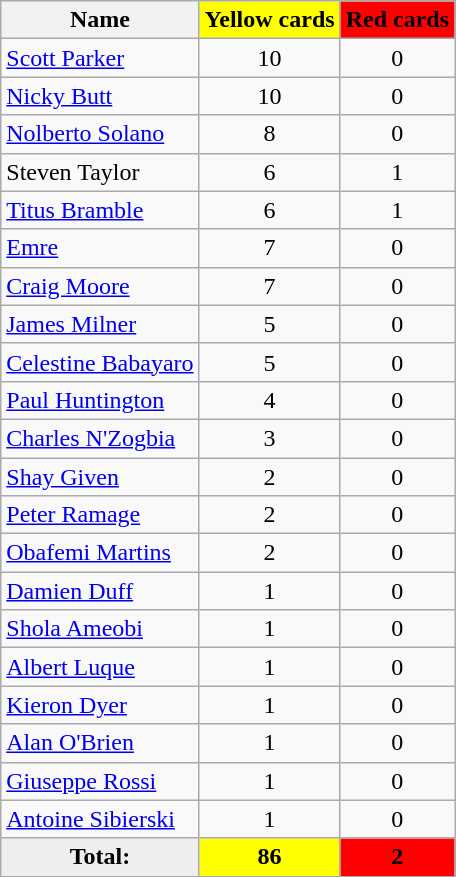<table class="wikitable" style="text-align:center">
<tr>
<th>Name</th>
<th style="background:Yellow;">Yellow cards</th>
<th style="background:Red;">Red cards</th>
</tr>
<tr>
<td align="left"><a href='#'>Scott Parker</a></td>
<td>10</td>
<td>0</td>
</tr>
<tr>
<td align="left"><a href='#'>Nicky Butt</a></td>
<td>10</td>
<td>0</td>
</tr>
<tr>
<td align="left"><a href='#'>Nolberto Solano</a></td>
<td>8</td>
<td>0</td>
</tr>
<tr>
<td align="left">Steven Taylor</td>
<td>6</td>
<td>1</td>
</tr>
<tr>
<td align="left"><a href='#'>Titus Bramble</a></td>
<td>6</td>
<td>1</td>
</tr>
<tr>
<td align="left"><a href='#'>Emre</a></td>
<td>7</td>
<td>0</td>
</tr>
<tr>
<td align="left"><a href='#'>Craig Moore</a></td>
<td>7</td>
<td>0</td>
</tr>
<tr>
<td align="left"><a href='#'>James Milner</a></td>
<td>5</td>
<td>0</td>
</tr>
<tr>
<td align="left"><a href='#'>Celestine Babayaro</a></td>
<td>5</td>
<td>0</td>
</tr>
<tr>
<td align="left"><a href='#'>Paul Huntington</a></td>
<td>4</td>
<td>0</td>
</tr>
<tr>
<td align="left"><a href='#'>Charles N'Zogbia</a></td>
<td>3</td>
<td>0</td>
</tr>
<tr>
<td align="left"><a href='#'>Shay Given</a></td>
<td>2</td>
<td>0</td>
</tr>
<tr>
<td align="left"><a href='#'>Peter Ramage</a></td>
<td>2</td>
<td>0</td>
</tr>
<tr>
<td align="left"><a href='#'>Obafemi Martins</a></td>
<td>2</td>
<td>0</td>
</tr>
<tr>
<td align="left"><a href='#'>Damien Duff</a></td>
<td>1</td>
<td>0</td>
</tr>
<tr>
<td align="left"><a href='#'>Shola Ameobi</a></td>
<td>1</td>
<td>0</td>
</tr>
<tr>
<td align="left"><a href='#'>Albert Luque</a></td>
<td>1</td>
<td>0</td>
</tr>
<tr>
<td align="left"><a href='#'>Kieron Dyer</a></td>
<td>1</td>
<td>0</td>
</tr>
<tr>
<td align="left"><a href='#'>Alan O'Brien</a></td>
<td>1</td>
<td>0</td>
</tr>
<tr>
<td align="left"><a href='#'>Giuseppe Rossi</a></td>
<td>1</td>
<td>0</td>
</tr>
<tr>
<td align="left"><a href='#'>Antoine Sibierski</a></td>
<td>1</td>
<td>0</td>
</tr>
<tr>
<td style="background:#eee;"><strong>Total:</strong></td>
<td style="background:Yellow;"><strong>86</strong></td>
<td style="background:Red;"><strong>2</strong></td>
</tr>
</table>
